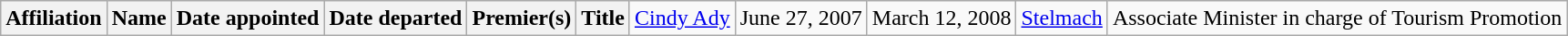<table class="wikitable">
<tr>
<th colspan="2">Affiliation</th>
<th>Name</th>
<th>Date appointed</th>
<th>Date departed</th>
<th>Premier(s)</th>
<th>Title<br></th>
<td><a href='#'>Cindy Ady</a></td>
<td>June 27, 2007</td>
<td>March 12, 2008</td>
<td><a href='#'>Stelmach</a></td>
<td>Associate Minister in charge of Tourism Promotion</td>
</tr>
</table>
